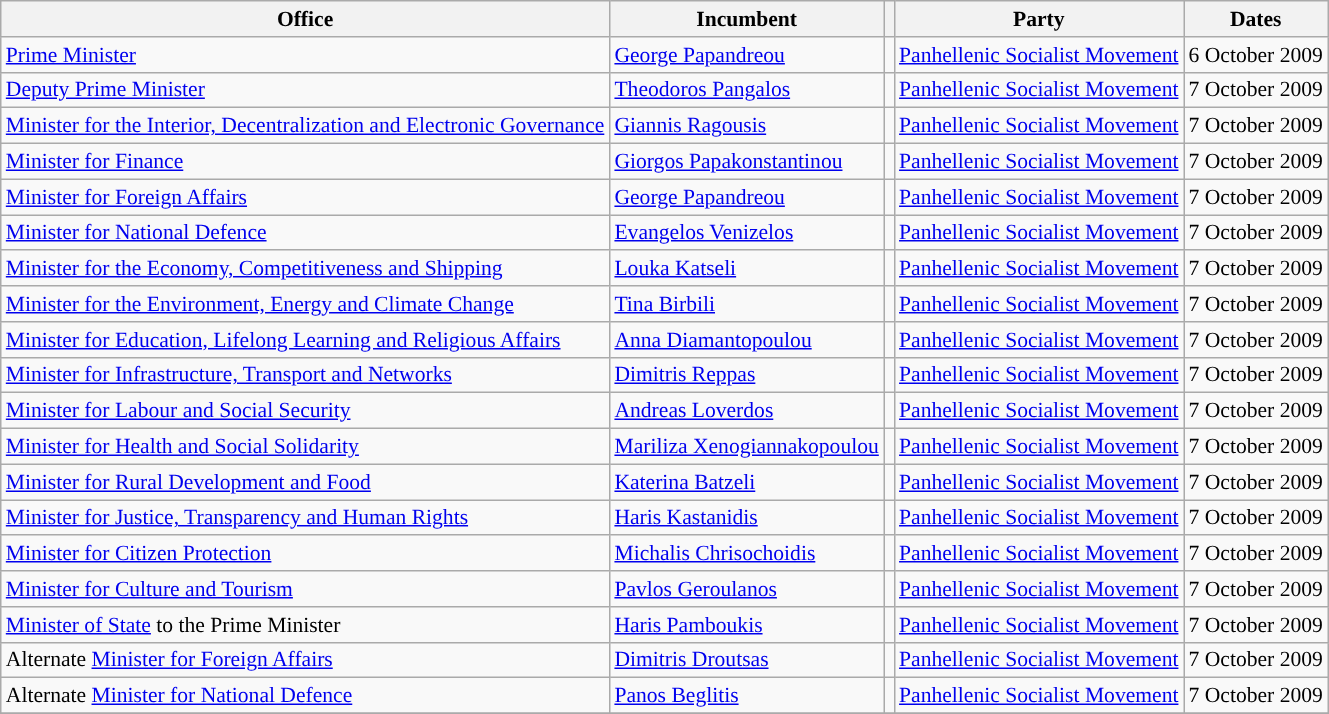<table class="wikitable" style="font-size: 90%;">
<tr>
<th>Office</th>
<th>Incumbent</th>
<th></th>
<th>Party</th>
<th>Dates</th>
</tr>
<tr>
<td><a href='#'>Prime Minister</a></td>
<td><a href='#'>George Papandreou</a></td>
<td style="background-color: "></td>
<td><a href='#'>Panhellenic Socialist Movement</a></td>
<td>6 October 2009</td>
</tr>
<tr>
<td><a href='#'>Deputy Prime Minister</a></td>
<td><a href='#'>Theodoros Pangalos</a></td>
<td style="background-color: "></td>
<td><a href='#'>Panhellenic Socialist Movement</a></td>
<td>7 October 2009</td>
</tr>
<tr>
<td><a href='#'>Minister for the Interior, Decentralization and Electronic Governance</a></td>
<td><a href='#'>Giannis Ragousis</a></td>
<td style="background-color: "></td>
<td><a href='#'>Panhellenic Socialist Movement</a></td>
<td>7 October 2009</td>
</tr>
<tr>
<td><a href='#'>Minister for Finance</a></td>
<td><a href='#'>Giorgos Papakonstantinou</a></td>
<td style="background-color: "></td>
<td><a href='#'>Panhellenic Socialist Movement</a></td>
<td>7 October 2009</td>
</tr>
<tr>
<td><a href='#'>Minister for Foreign Affairs</a></td>
<td><a href='#'>George Papandreou</a></td>
<td style="background-color: "></td>
<td><a href='#'>Panhellenic Socialist Movement</a></td>
<td>7 October 2009</td>
</tr>
<tr>
<td><a href='#'>Minister for National Defence</a></td>
<td><a href='#'>Evangelos Venizelos</a></td>
<td style="background-color: "></td>
<td><a href='#'>Panhellenic Socialist Movement</a></td>
<td>7 October 2009</td>
</tr>
<tr>
<td><a href='#'>Minister for the Economy, Competitiveness and Shipping</a></td>
<td><a href='#'>Louka Katseli</a></td>
<td style="background-color: "></td>
<td><a href='#'>Panhellenic Socialist Movement</a></td>
<td>7 October 2009</td>
</tr>
<tr>
<td><a href='#'>Minister for the Environment, Energy and Climate Change</a></td>
<td><a href='#'>Tina Birbili</a></td>
<td style="background-color: "></td>
<td><a href='#'>Panhellenic Socialist Movement</a></td>
<td>7 October 2009</td>
</tr>
<tr>
<td><a href='#'>Minister for Education, Lifelong Learning and Religious Affairs</a></td>
<td><a href='#'>Anna Diamantopoulou</a></td>
<td style="background-color: "></td>
<td><a href='#'>Panhellenic Socialist Movement</a></td>
<td>7 October 2009</td>
</tr>
<tr>
<td><a href='#'>Minister for Infrastructure, Transport and Networks</a></td>
<td><a href='#'>Dimitris Reppas</a></td>
<td style="background-color: "></td>
<td><a href='#'>Panhellenic Socialist Movement</a></td>
<td>7 October 2009</td>
</tr>
<tr>
<td><a href='#'>Minister for Labour and Social Security</a></td>
<td><a href='#'>Andreas Loverdos</a></td>
<td style="background-color: "></td>
<td><a href='#'>Panhellenic Socialist Movement</a></td>
<td>7 October 2009</td>
</tr>
<tr>
<td><a href='#'>Minister for Health and Social Solidarity</a></td>
<td><a href='#'>Mariliza Xenogiannakopoulou</a></td>
<td style="background-color: "></td>
<td><a href='#'>Panhellenic Socialist Movement</a></td>
<td>7 October 2009</td>
</tr>
<tr>
<td><a href='#'>Minister for Rural Development and Food</a></td>
<td><a href='#'>Katerina Batzeli</a></td>
<td style="background-color: "></td>
<td><a href='#'>Panhellenic Socialist Movement</a></td>
<td>7 October 2009</td>
</tr>
<tr>
<td><a href='#'>Minister for Justice, Transparency and Human Rights</a></td>
<td><a href='#'>Haris Kastanidis</a></td>
<td style="background-color: "></td>
<td><a href='#'>Panhellenic Socialist Movement</a></td>
<td>7 October 2009</td>
</tr>
<tr>
<td><a href='#'>Minister for Citizen Protection</a></td>
<td><a href='#'>Michalis Chrisochoidis</a></td>
<td style="background-color: "></td>
<td><a href='#'>Panhellenic Socialist Movement</a></td>
<td>7 October 2009</td>
</tr>
<tr>
<td><a href='#'>Minister for Culture and Tourism</a></td>
<td><a href='#'>Pavlos Geroulanos</a></td>
<td style="background-color: "></td>
<td><a href='#'>Panhellenic Socialist Movement</a></td>
<td>7 October 2009</td>
</tr>
<tr>
<td><a href='#'>Minister of State</a> to the Prime Minister</td>
<td><a href='#'>Haris Pamboukis</a></td>
<td style="background-color: "></td>
<td><a href='#'>Panhellenic Socialist Movement</a></td>
<td>7 October 2009</td>
</tr>
<tr>
<td>Alternate <a href='#'>Minister for Foreign Affairs</a></td>
<td><a href='#'>Dimitris Droutsas</a></td>
<td style="background-color: "></td>
<td><a href='#'>Panhellenic Socialist Movement</a></td>
<td>7 October 2009</td>
</tr>
<tr>
<td>Alternate <a href='#'>Minister for National Defence</a></td>
<td><a href='#'>Panos Beglitis</a></td>
<td style="background-color: "></td>
<td><a href='#'>Panhellenic Socialist Movement</a></td>
<td>7 October 2009</td>
</tr>
<tr>
</tr>
</table>
